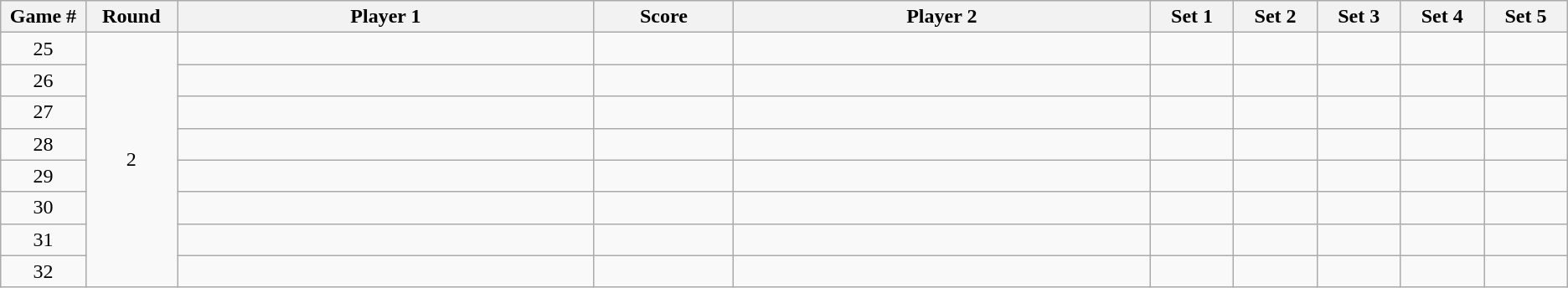<table class="wikitable">
<tr>
<th width="2%">Game #</th>
<th width="2%">Round</th>
<th width="15%">Player 1</th>
<th width="5%">Score</th>
<th width="15%">Player 2</th>
<th width="3%">Set 1</th>
<th width="3%">Set 2</th>
<th width="3%">Set 3</th>
<th width="3%">Set 4</th>
<th width="3%">Set 5</th>
</tr>
<tr style=text-align:center;>
<td>25</td>
<td rowspan=8>2</td>
<td></td>
<td></td>
<td></td>
<td></td>
<td></td>
<td></td>
<td></td>
<td></td>
</tr>
<tr style=text-align:center;>
<td>26</td>
<td></td>
<td></td>
<td></td>
<td></td>
<td></td>
<td></td>
<td></td>
<td></td>
</tr>
<tr style=text-align:center;>
<td>27</td>
<td></td>
<td></td>
<td></td>
<td></td>
<td></td>
<td></td>
<td></td>
<td></td>
</tr>
<tr style=text-align:center;>
<td>28</td>
<td></td>
<td></td>
<td></td>
<td></td>
<td></td>
<td></td>
<td></td>
<td></td>
</tr>
<tr style=text-align:center;>
<td>29</td>
<td></td>
<td></td>
<td></td>
<td></td>
<td></td>
<td></td>
<td></td>
<td></td>
</tr>
<tr style=text-align:center;>
<td>30</td>
<td></td>
<td></td>
<td></td>
<td></td>
<td></td>
<td></td>
<td></td>
<td></td>
</tr>
<tr style=text-align:center;>
<td>31</td>
<td></td>
<td></td>
<td></td>
<td></td>
<td></td>
<td></td>
<td></td>
<td></td>
</tr>
<tr style=text-align:center;>
<td>32</td>
<td></td>
<td></td>
<td></td>
<td></td>
<td></td>
<td></td>
<td></td>
<td></td>
</tr>
</table>
